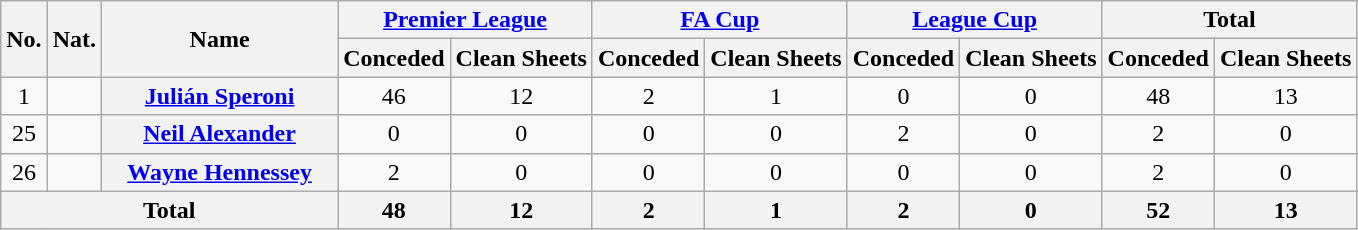<table class="wikitable plainrowheaders" style="text-align:center">
<tr>
<th rowspan="2">No.</th>
<th rowspan="2">Nat.</th>
<th rowspan="2" style="width:150px;">Name</th>
<th colspan="2" style="width:86px;"><a href='#'>Premier League</a></th>
<th colspan="2" style="width:86px;"><a href='#'>FA Cup</a></th>
<th colspan="2" style="width:86px;"><a href='#'>League Cup</a></th>
<th colspan="2" style="width:86px;">Total</th>
</tr>
<tr>
<th>Conceded</th>
<th>Clean Sheets</th>
<th>Conceded</th>
<th>Clean Sheets</th>
<th>Conceded</th>
<th>Clean Sheets</th>
<th>Conceded</th>
<th>Clean Sheets</th>
</tr>
<tr>
<td>1</td>
<td></td>
<th scope="row"><a href='#'>Julián Speroni</a></th>
<td>46</td>
<td>12</td>
<td>2</td>
<td>1</td>
<td>0</td>
<td>0</td>
<td>48</td>
<td>13</td>
</tr>
<tr>
<td>25</td>
<td></td>
<th scope="row"><a href='#'>Neil Alexander</a></th>
<td>0</td>
<td>0</td>
<td>0</td>
<td>0</td>
<td>2</td>
<td>0</td>
<td>2</td>
<td>0</td>
</tr>
<tr>
<td>26</td>
<td></td>
<th scope="row"><a href='#'>Wayne Hennessey</a></th>
<td>2</td>
<td>0</td>
<td>0</td>
<td>0</td>
<td>0</td>
<td>0</td>
<td>2</td>
<td>0</td>
</tr>
<tr>
<th colspan=3>Total</th>
<th>48</th>
<th>12</th>
<th>2</th>
<th>1</th>
<th>2</th>
<th>0</th>
<th>52</th>
<th>13</th>
</tr>
</table>
